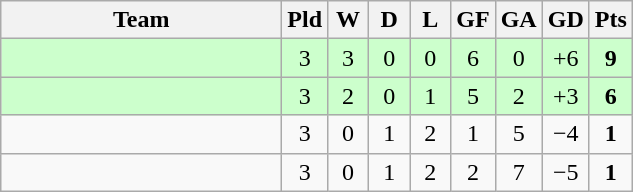<table class="wikitable" style="text-align:center;">
<tr>
<th width=180>Team</th>
<th width=20>Pld</th>
<th width=20>W</th>
<th width=20>D</th>
<th width=20>L</th>
<th width=20>GF</th>
<th width=20>GA</th>
<th width=20>GD</th>
<th width=20>Pts</th>
</tr>
<tr bgcolor=ccffcc>
<td align="left"></td>
<td>3</td>
<td>3</td>
<td>0</td>
<td>0</td>
<td>6</td>
<td>0</td>
<td>+6</td>
<td><strong>9</strong></td>
</tr>
<tr bgcolor=ccffcc>
<td align="left"></td>
<td>3</td>
<td>2</td>
<td>0</td>
<td>1</td>
<td>5</td>
<td>2</td>
<td>+3</td>
<td><strong>6</strong></td>
</tr>
<tr>
<td align="left"></td>
<td>3</td>
<td>0</td>
<td>1</td>
<td>2</td>
<td>1</td>
<td>5</td>
<td>−4</td>
<td><strong>1</strong></td>
</tr>
<tr>
<td align="left"><em></em></td>
<td>3</td>
<td>0</td>
<td>1</td>
<td>2</td>
<td>2</td>
<td>7</td>
<td>−5</td>
<td><strong>1</strong></td>
</tr>
</table>
